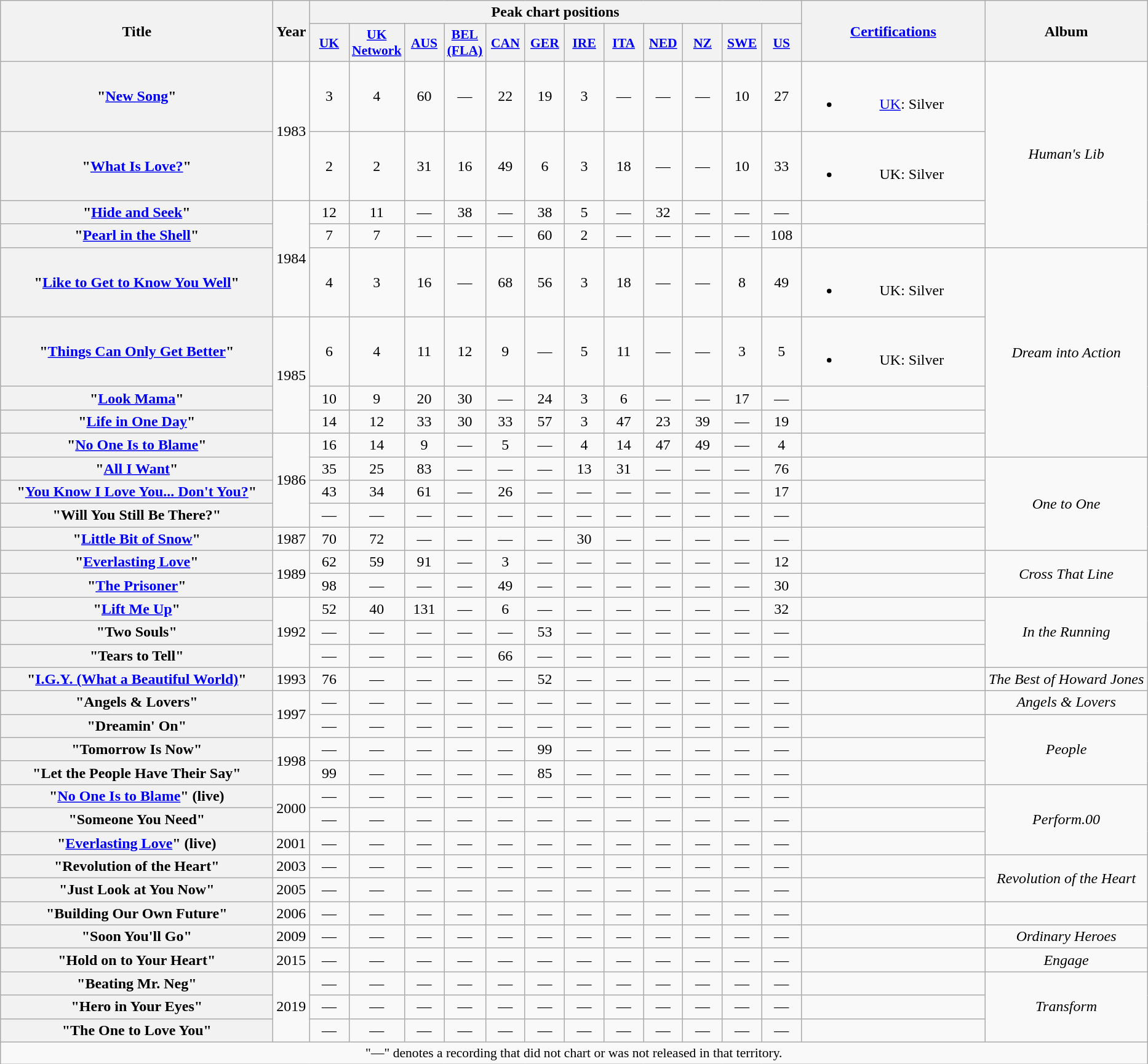<table class="wikitable plainrowheaders" style="text-align:center;">
<tr>
<th scope="col" rowspan="2" style="width:18em;">Title</th>
<th scope="col" rowspan="2">Year</th>
<th scope="col" colspan="12">Peak chart positions</th>
<th scope="col" rowspan="2" style="width:12em;"><a href='#'>Certifications</a></th>
<th scope="col" rowspan="2">Album</th>
</tr>
<tr>
<th scope="col" style="width:2.5em;font-size:90%;"><a href='#'>UK</a><br></th>
<th scope="col" style="width:2.5em;font-size:90%;"><a href='#'>UK Network</a><br></th>
<th scope="col" style="width:2.5em;font-size:90%;"><a href='#'>AUS</a><br></th>
<th scope="col" style="width:2.5em;font-size:90%;"><a href='#'>BEL<br>(FLA)</a><br></th>
<th scope="col" style="width:2.5em;font-size:90%;"><a href='#'>CAN</a><br></th>
<th scope="col" style="width:2.5em;font-size:90%;"><a href='#'>GER</a><br></th>
<th scope="col" style="width:2.5em;font-size:90%;"><a href='#'>IRE</a><br></th>
<th scope="col" style="width:2.5em;font-size:90%;"><a href='#'>ITA</a><br></th>
<th scope="col" style="width:2.5em;font-size:90%;"><a href='#'>NED</a><br></th>
<th scope="col" style="width:2.5em;font-size:90%;"><a href='#'>NZ</a><br></th>
<th scope="col" style="width:2.5em;font-size:90%;"><a href='#'>SWE</a><br></th>
<th scope="col" style="width:2.5em;font-size:90%;"><a href='#'>US</a><br></th>
</tr>
<tr>
<th scope="row">"<a href='#'>New Song</a>"</th>
<td rowspan="2">1983</td>
<td>3</td>
<td>4</td>
<td>60</td>
<td>—</td>
<td>22</td>
<td>19</td>
<td>3</td>
<td>—</td>
<td>—</td>
<td>—</td>
<td>10</td>
<td>27</td>
<td><br><ul><li><a href='#'>UK</a>: Silver</li></ul></td>
<td rowspan="4"><em>Human's Lib</em></td>
</tr>
<tr>
<th scope="row">"<a href='#'>What Is Love?</a>"</th>
<td>2</td>
<td>2</td>
<td>31</td>
<td>16</td>
<td>49</td>
<td>6</td>
<td>3</td>
<td>18</td>
<td>—</td>
<td>—</td>
<td>10</td>
<td>33</td>
<td><br><ul><li>UK: Silver</li></ul></td>
</tr>
<tr>
<th scope="row">"<a href='#'>Hide and Seek</a>"</th>
<td rowspan="3">1984</td>
<td>12</td>
<td>11</td>
<td>—</td>
<td>38</td>
<td>—</td>
<td>38</td>
<td>5</td>
<td>—</td>
<td>32</td>
<td>—</td>
<td>—</td>
<td>—</td>
<td></td>
</tr>
<tr>
<th scope="row">"<a href='#'>Pearl in the Shell</a>"</th>
<td>7</td>
<td>7</td>
<td>—</td>
<td>—</td>
<td>—</td>
<td>60</td>
<td>2</td>
<td>—</td>
<td>—</td>
<td>—</td>
<td>—</td>
<td>108</td>
<td></td>
</tr>
<tr>
<th scope="row">"<a href='#'>Like to Get to Know You Well</a>"</th>
<td>4</td>
<td>3</td>
<td>16</td>
<td>—</td>
<td>68</td>
<td>56</td>
<td>3</td>
<td>18</td>
<td>—</td>
<td>—</td>
<td>8</td>
<td>49</td>
<td><br><ul><li>UK: Silver</li></ul></td>
<td rowspan="5"><em>Dream into Action</em></td>
</tr>
<tr>
<th scope="row">"<a href='#'>Things Can Only Get Better</a>"</th>
<td rowspan="3">1985</td>
<td>6</td>
<td>4</td>
<td>11</td>
<td>12</td>
<td>9</td>
<td>—</td>
<td>5</td>
<td>11</td>
<td>—</td>
<td>—</td>
<td>3</td>
<td>5</td>
<td><br><ul><li>UK: Silver</li></ul></td>
</tr>
<tr>
<th scope="row">"<a href='#'>Look Mama</a>"</th>
<td>10</td>
<td>9</td>
<td>20</td>
<td>30</td>
<td>—</td>
<td>24</td>
<td>3</td>
<td>6</td>
<td>—</td>
<td>—</td>
<td>17</td>
<td>—</td>
<td></td>
</tr>
<tr>
<th scope="row">"<a href='#'>Life in One Day</a>"</th>
<td>14</td>
<td>12</td>
<td>33</td>
<td>30</td>
<td>33</td>
<td>57</td>
<td>3</td>
<td>47</td>
<td>23</td>
<td>39</td>
<td>—</td>
<td>19</td>
<td></td>
</tr>
<tr>
<th scope="row">"<a href='#'>No One Is to Blame</a>"</th>
<td rowspan="4">1986</td>
<td>16</td>
<td>14</td>
<td>9</td>
<td>—</td>
<td>5</td>
<td>—</td>
<td>4</td>
<td>14</td>
<td>47</td>
<td>49</td>
<td>—</td>
<td>4</td>
<td></td>
</tr>
<tr>
<th scope="row">"<a href='#'>All I Want</a>"</th>
<td>35</td>
<td>25</td>
<td>83</td>
<td>—</td>
<td>—</td>
<td>—</td>
<td>13</td>
<td>31</td>
<td>—</td>
<td>—</td>
<td>—</td>
<td>76</td>
<td></td>
<td rowspan="4"><em>One to One</em></td>
</tr>
<tr>
<th scope="row">"<a href='#'>You Know I Love You... Don't You?</a>"</th>
<td>43</td>
<td>34</td>
<td>61</td>
<td>—</td>
<td>26</td>
<td>—</td>
<td>—</td>
<td>—</td>
<td>—</td>
<td>—</td>
<td>—</td>
<td>17</td>
<td></td>
</tr>
<tr>
<th scope="row">"Will You Still Be There?"</th>
<td>—</td>
<td>—</td>
<td>—</td>
<td>—</td>
<td>—</td>
<td>—</td>
<td>—</td>
<td>—</td>
<td>—</td>
<td>—</td>
<td>—</td>
<td>—</td>
<td></td>
</tr>
<tr>
<th scope="row">"<a href='#'>Little Bit of Snow</a>"</th>
<td>1987</td>
<td>70</td>
<td>72</td>
<td>—</td>
<td>—</td>
<td>—</td>
<td>—</td>
<td>30</td>
<td>—</td>
<td>—</td>
<td>—</td>
<td>—</td>
<td>—</td>
<td></td>
</tr>
<tr>
<th scope="row">"<a href='#'>Everlasting Love</a>"</th>
<td rowspan="2">1989</td>
<td>62</td>
<td>59</td>
<td>91</td>
<td>—</td>
<td>3</td>
<td>—</td>
<td>—</td>
<td>—</td>
<td>—</td>
<td>—</td>
<td>—</td>
<td>12</td>
<td></td>
<td rowspan="2"><em>Cross That Line</em></td>
</tr>
<tr>
<th scope="row">"<a href='#'>The Prisoner</a>"</th>
<td>98</td>
<td>—</td>
<td>—</td>
<td>—</td>
<td>49</td>
<td>—</td>
<td>—</td>
<td>—</td>
<td>—</td>
<td>—</td>
<td>—</td>
<td>30</td>
<td></td>
</tr>
<tr>
<th scope="row">"<a href='#'>Lift Me Up</a>"</th>
<td rowspan="3">1992</td>
<td>52</td>
<td>40</td>
<td>131</td>
<td>—</td>
<td>6</td>
<td>—</td>
<td>—</td>
<td>—</td>
<td>—</td>
<td>—</td>
<td>—</td>
<td>32</td>
<td></td>
<td rowspan="3"><em>In the Running</em></td>
</tr>
<tr>
<th scope="row">"Two Souls"</th>
<td>—</td>
<td>—</td>
<td>—</td>
<td>—</td>
<td>—</td>
<td>53</td>
<td>—</td>
<td>—</td>
<td>—</td>
<td>—</td>
<td>—</td>
<td>—</td>
<td></td>
</tr>
<tr>
<th scope="row">"Tears to Tell"</th>
<td>—</td>
<td>—</td>
<td>—</td>
<td>—</td>
<td>66</td>
<td>—</td>
<td>—</td>
<td>—</td>
<td>—</td>
<td>—</td>
<td>—</td>
<td>—</td>
<td></td>
</tr>
<tr>
<th scope="row">"<a href='#'>I.G.Y. (What a Beautiful World)</a>"</th>
<td>1993</td>
<td>76</td>
<td>—</td>
<td>—</td>
<td>—</td>
<td>—</td>
<td>52</td>
<td>—</td>
<td>—</td>
<td>—</td>
<td>—</td>
<td>—</td>
<td>—</td>
<td></td>
<td><em>The Best of Howard Jones</em></td>
</tr>
<tr>
<th scope="row">"Angels & Lovers"</th>
<td rowspan="2">1997</td>
<td>—</td>
<td>—</td>
<td>—</td>
<td>—</td>
<td>—</td>
<td>—</td>
<td>—</td>
<td>—</td>
<td>—</td>
<td>—</td>
<td>—</td>
<td>—</td>
<td></td>
<td><em>Angels & Lovers</em></td>
</tr>
<tr>
<th scope="row">"Dreamin' On"</th>
<td>—</td>
<td>—</td>
<td>—</td>
<td>—</td>
<td>—</td>
<td>—</td>
<td>—</td>
<td>—</td>
<td>—</td>
<td>—</td>
<td>—</td>
<td>—</td>
<td></td>
<td rowspan="3"><em>People</em></td>
</tr>
<tr>
<th scope="row">"Tomorrow Is Now"</th>
<td rowspan="2">1998</td>
<td>—</td>
<td>—</td>
<td>—</td>
<td>—</td>
<td>—</td>
<td>99</td>
<td>—</td>
<td>—</td>
<td>—</td>
<td>—</td>
<td>—</td>
<td>—</td>
<td></td>
</tr>
<tr>
<th scope="row">"Let the People Have Their Say"</th>
<td>99</td>
<td>—</td>
<td>—</td>
<td>—</td>
<td>—</td>
<td>85</td>
<td>—</td>
<td>—</td>
<td>—</td>
<td>—</td>
<td>—</td>
<td>—</td>
<td></td>
</tr>
<tr>
<th scope="row">"<a href='#'>No One Is to Blame</a>" (live)</th>
<td rowspan="2">2000</td>
<td>—</td>
<td>—</td>
<td>—</td>
<td>—</td>
<td>—</td>
<td>—</td>
<td>—</td>
<td>—</td>
<td>—</td>
<td>—</td>
<td>—</td>
<td>—</td>
<td></td>
<td rowspan="3"><em>Perform.00</em></td>
</tr>
<tr>
<th scope="row">"Someone You Need"<br></th>
<td>—</td>
<td>—</td>
<td>—</td>
<td>—</td>
<td>—</td>
<td>—</td>
<td>—</td>
<td>—</td>
<td>—</td>
<td>—</td>
<td>—</td>
<td>—</td>
<td></td>
</tr>
<tr>
<th scope="row">"<a href='#'>Everlasting Love</a>" (live)</th>
<td>2001</td>
<td>—</td>
<td>—</td>
<td>—</td>
<td>—</td>
<td>—</td>
<td>—</td>
<td>—</td>
<td>—</td>
<td>—</td>
<td>—</td>
<td>—</td>
<td>—</td>
<td></td>
</tr>
<tr>
<th scope="row">"Revolution of the Heart"</th>
<td>2003</td>
<td>—</td>
<td>—</td>
<td>—</td>
<td>—</td>
<td>—</td>
<td>—</td>
<td>—</td>
<td>—</td>
<td>—</td>
<td>—</td>
<td>—</td>
<td>—</td>
<td></td>
<td rowspan="2"><em>Revolution of the Heart</em></td>
</tr>
<tr>
<th scope="row">"Just Look at You Now"</th>
<td>2005</td>
<td>—</td>
<td>—</td>
<td>—</td>
<td>—</td>
<td>—</td>
<td>—</td>
<td>—</td>
<td>—</td>
<td>—</td>
<td>—</td>
<td>—</td>
<td>—</td>
<td></td>
</tr>
<tr>
<th scope="row">"Building Our Own Future"</th>
<td>2006</td>
<td>—</td>
<td>—</td>
<td>—</td>
<td>—</td>
<td>—</td>
<td>—</td>
<td>—</td>
<td>—</td>
<td>—</td>
<td>—</td>
<td>—</td>
<td>—</td>
<td></td>
<td></td>
</tr>
<tr>
<th scope="row">"Soon You'll Go"</th>
<td>2009</td>
<td>—</td>
<td>—</td>
<td>—</td>
<td>—</td>
<td>—</td>
<td>—</td>
<td>—</td>
<td>—</td>
<td>—</td>
<td>—</td>
<td>—</td>
<td>—</td>
<td></td>
<td><em>Ordinary Heroes</em></td>
</tr>
<tr>
<th scope="row">"Hold on to Your Heart"</th>
<td>2015</td>
<td>—</td>
<td>—</td>
<td>—</td>
<td>—</td>
<td>—</td>
<td>—</td>
<td>—</td>
<td>—</td>
<td>—</td>
<td>—</td>
<td>—</td>
<td>—</td>
<td></td>
<td><em>Engage</em></td>
</tr>
<tr>
<th scope="row">"Beating Mr. Neg"</th>
<td rowspan="3">2019</td>
<td>—</td>
<td>—</td>
<td>—</td>
<td>—</td>
<td>—</td>
<td>—</td>
<td>—</td>
<td>—</td>
<td>—</td>
<td>—</td>
<td>—</td>
<td>—</td>
<td></td>
<td rowspan="3"><em>Transform</em></td>
</tr>
<tr>
<th scope="row">"Hero in Your Eyes"</th>
<td>—</td>
<td>—</td>
<td>—</td>
<td>—</td>
<td>—</td>
<td>—</td>
<td>—</td>
<td>—</td>
<td>—</td>
<td>—</td>
<td>—</td>
<td>—</td>
<td></td>
</tr>
<tr>
<th scope="row">"The One to Love You"</th>
<td>—</td>
<td>—</td>
<td>—</td>
<td>—</td>
<td>—</td>
<td>—</td>
<td>—</td>
<td>—</td>
<td>—</td>
<td>—</td>
<td>—</td>
<td>—</td>
<td></td>
</tr>
<tr>
<td colspan="16" style="font-size:90%">"—" denotes a recording that did not chart or was not released in that territory.</td>
</tr>
</table>
